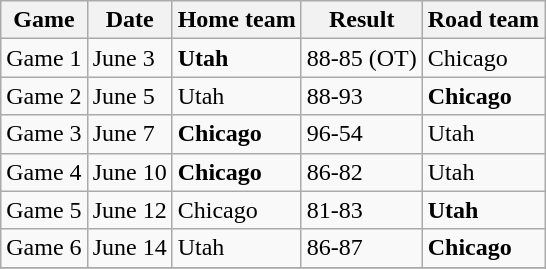<table class="wikitable">
<tr>
<th>Game</th>
<th>Date</th>
<th>Home team</th>
<th>Result</th>
<th>Road team</th>
</tr>
<tr>
<td>Game 1</td>
<td>June 3</td>
<td><strong>Utah</strong></td>
<td>88-85 (OT)</td>
<td>Chicago</td>
</tr>
<tr>
<td>Game 2</td>
<td>June 5</td>
<td>Utah</td>
<td>88-93</td>
<td><strong>Chicago </strong></td>
</tr>
<tr>
<td>Game 3</td>
<td>June 7</td>
<td><strong>Chicago</strong></td>
<td>96-54</td>
<td>Utah</td>
</tr>
<tr>
<td>Game 4</td>
<td>June 10</td>
<td><strong>Chicago</strong></td>
<td>86-82</td>
<td>Utah</td>
</tr>
<tr>
<td>Game 5</td>
<td>June 12</td>
<td>Chicago</td>
<td>81-83</td>
<td><strong>Utah</strong></td>
</tr>
<tr>
<td>Game 6</td>
<td>June 14</td>
<td>Utah</td>
<td>86-87</td>
<td><strong>Chicago</strong></td>
</tr>
<tr>
</tr>
</table>
